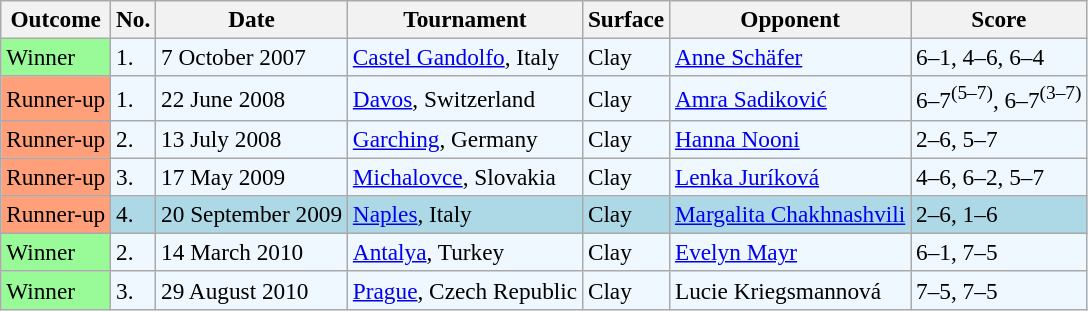<table class="sortable wikitable" style="font-size:97%;">
<tr>
<th>Outcome</th>
<th>No.</th>
<th>Date</th>
<th>Tournament</th>
<th>Surface</th>
<th>Opponent</th>
<th class="unsortable">Score</th>
</tr>
<tr style="background:#f0f8ff;">
<td bgcolor="98FB98">Winner</td>
<td>1.</td>
<td>7 October 2007</td>
<td><a href='#'>Castel Gandolfo</a>, Italy</td>
<td>Clay</td>
<td> <a href='#'>Anne Schäfer</a></td>
<td>6–1, 4–6, 6–4</td>
</tr>
<tr style="background:#f0f8ff;">
<td style="background:#ffa07a;">Runner-up</td>
<td>1.</td>
<td>22 June 2008</td>
<td><a href='#'>Davos</a>, Switzerland</td>
<td>Clay</td>
<td> <a href='#'>Amra Sadiković</a></td>
<td>6–7<sup>(5–7)</sup>, 6–7<sup>(3–7)</sup></td>
</tr>
<tr style="background:#f0f8ff;">
<td style="background:#ffa07a;">Runner-up</td>
<td>2.</td>
<td>13 July 2008</td>
<td><a href='#'>Garching</a>, Germany</td>
<td>Clay</td>
<td> <a href='#'>Hanna Nooni</a></td>
<td>2–6, 5–7</td>
</tr>
<tr style="background:#f0f8ff;">
<td style="background:#ffa07a;">Runner-up</td>
<td>3.</td>
<td>17 May 2009</td>
<td><a href='#'>Michalovce</a>, Slovakia</td>
<td>Clay</td>
<td> <a href='#'>Lenka Juríková</a></td>
<td>4–6, 6–2, 5–7</td>
</tr>
<tr style="background:lightblue;">
<td style="background:#ffa07a;">Runner-up</td>
<td>4.</td>
<td>20 September 2009</td>
<td><a href='#'>Naples</a>, Italy</td>
<td>Clay</td>
<td> <a href='#'>Margalita Chakhnashvili</a></td>
<td>2–6, 1–6</td>
</tr>
<tr style="background:#f0f8ff;">
<td bgcolor="98FB98">Winner</td>
<td>2.</td>
<td>14 March 2010</td>
<td><a href='#'>Antalya</a>, Turkey</td>
<td>Clay</td>
<td> <a href='#'>Evelyn Mayr</a></td>
<td>6–1, 7–5</td>
</tr>
<tr style="background:#f0f8ff;">
<td bgcolor="98FB98">Winner</td>
<td>3.</td>
<td>29 August 2010</td>
<td><a href='#'>Prague</a>, Czech Republic</td>
<td>Clay</td>
<td> Lucie Kriegsmannová</td>
<td>7–5, 7–5</td>
</tr>
</table>
